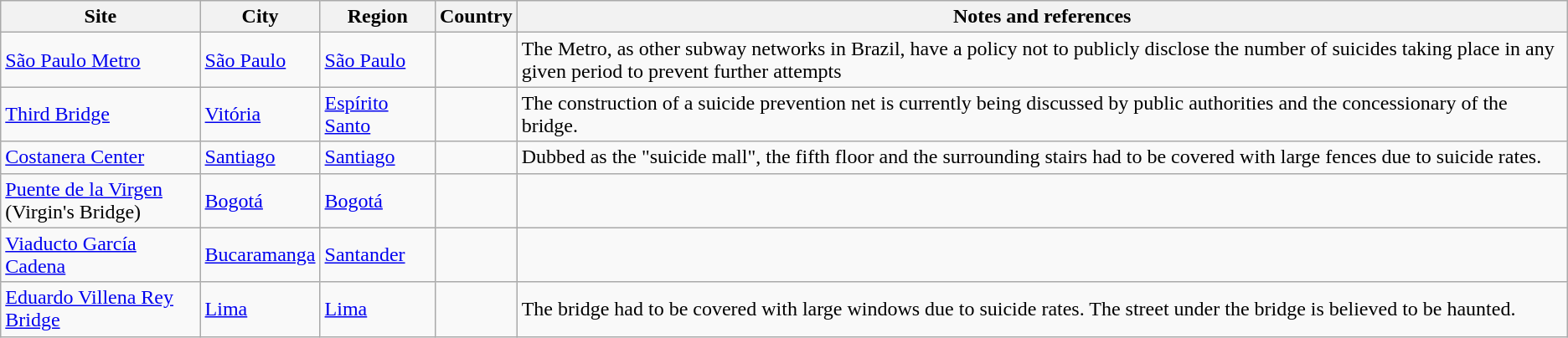<table class="wikitable sortable">
<tr>
<th>Site</th>
<th>City</th>
<th>Region</th>
<th>Country</th>
<th>Notes and references</th>
</tr>
<tr>
<td><a href='#'>São Paulo Metro</a></td>
<td><a href='#'>São Paulo</a></td>
<td><a href='#'>São Paulo</a></td>
<td></td>
<td>The Metro, as other subway networks in Brazil, have a policy not to publicly disclose the number of suicides taking place in any given period to prevent further attempts</td>
</tr>
<tr>
<td><a href='#'>Third Bridge</a></td>
<td><a href='#'>Vitória</a></td>
<td><a href='#'>Espírito Santo</a></td>
<td></td>
<td>The construction of a suicide prevention net is currently being discussed by public authorities and the concessionary of the bridge.</td>
</tr>
<tr>
<td><a href='#'>Costanera Center</a></td>
<td><a href='#'>Santiago</a></td>
<td><a href='#'>Santiago</a></td>
<td></td>
<td>Dubbed as the "suicide mall", the fifth floor and the surrounding stairs had to be covered with large fences due to suicide rates.</td>
</tr>
<tr>
<td><a href='#'>Puente de la Virgen</a><br>(Virgin's Bridge)</td>
<td><a href='#'>Bogotá</a></td>
<td><a href='#'>Bogotá</a></td>
<td></td>
<td></td>
</tr>
<tr>
<td><a href='#'>Viaducto García Cadena</a></td>
<td><a href='#'>Bucaramanga</a></td>
<td><a href='#'>Santander</a></td>
<td></td>
<td></td>
</tr>
<tr>
<td><a href='#'>Eduardo Villena Rey Bridge</a></td>
<td><a href='#'>Lima</a></td>
<td><a href='#'>Lima</a></td>
<td></td>
<td>The bridge had to be covered with large windows due to suicide rates. The street under the bridge is believed to be haunted.</td>
</tr>
</table>
